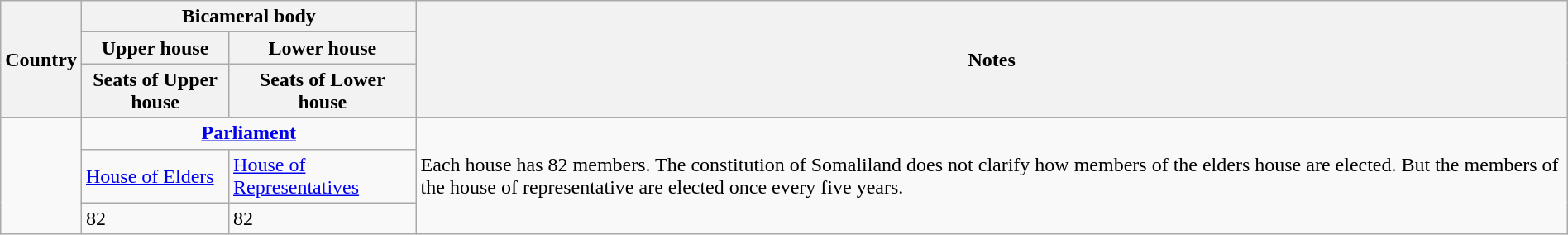<table class="wikitable sortable" style="margin:auto;">
<tr>
<th rowspan=3>Country</th>
<th colspan=2>Bicameral body</th>
<th rowspan=3>Notes</th>
</tr>
<tr>
<th>Upper house</th>
<th>Lower house</th>
</tr>
<tr>
<th>Seats of Upper house</th>
<th>Seats of Lower house</th>
</tr>
<tr>
<td rowspan=3></td>
<td colspan="2" style="text-align:center;"><strong><a href='#'>Parliament</a></strong></td>
<td rowspan=3>Each house has 82 members. The constitution of Somaliland does not clarify how members of the elders house are elected. But the members of the house of representative are elected once every five years.</td>
</tr>
<tr>
<td><a href='#'>House of Elders</a></td>
<td><a href='#'>House of Representatives</a></td>
</tr>
<tr>
<td>82</td>
<td>82</td>
</tr>
</table>
